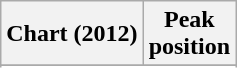<table class="wikitable sortable plainrowheaders">
<tr>
<th scope="col">Chart (2012)</th>
<th scope="col">Peak<br>position</th>
</tr>
<tr>
</tr>
<tr>
</tr>
<tr>
</tr>
<tr>
</tr>
</table>
